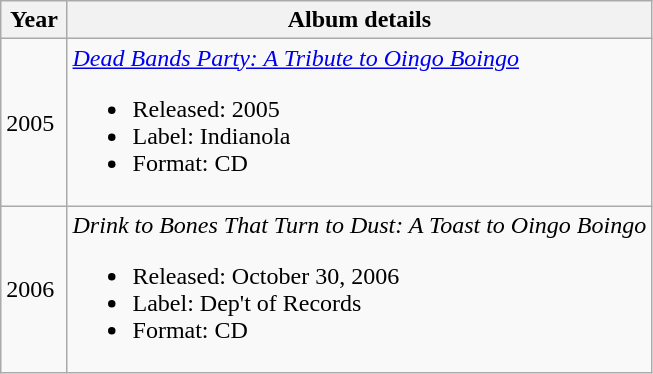<table class="wikitable">
<tr>
<th style="width:2.3em;">Year</th>
<th>Album details</th>
</tr>
<tr>
<td>2005</td>
<td><em><a href='#'>Dead Bands Party: A Tribute to Oingo Boingo</a></em><br><ul><li>Released: 2005</li><li>Label: Indianola</li><li>Format: CD</li></ul></td>
</tr>
<tr>
<td>2006</td>
<td><em>Drink to Bones That Turn to Dust: A Toast to Oingo Boingo</em><br><ul><li>Released: October 30, 2006</li><li>Label: Dep't of Records</li><li>Format: CD</li></ul></td>
</tr>
</table>
